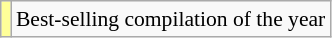<table class="wikitable plainrowheaders" style="font-size:90%;">
<tr>
<td bgcolor=#FFFF99 align=center></td>
<td>Best-selling compilation of the year</td>
</tr>
</table>
